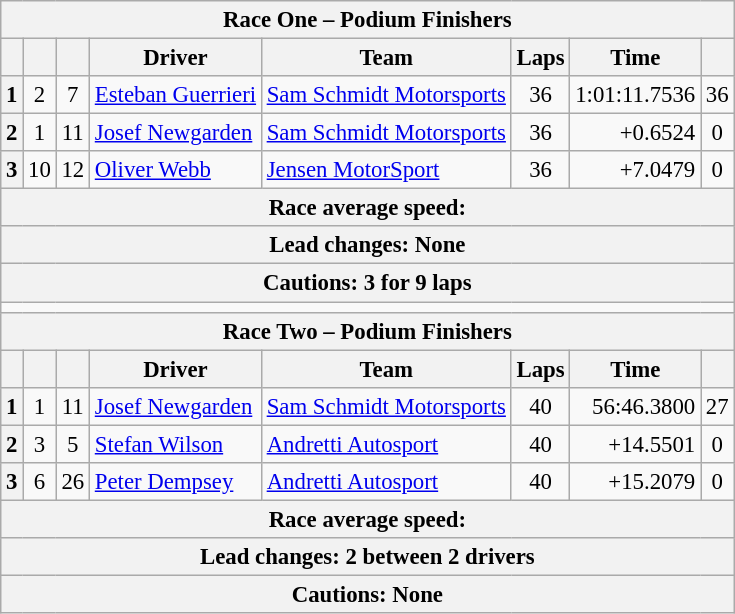<table class="wikitable" style="font-size:95%;">
<tr>
<th colspan=9>Race One – Podium Finishers</th>
</tr>
<tr>
<th></th>
<th></th>
<th></th>
<th>Driver</th>
<th>Team</th>
<th>Laps</th>
<th>Time</th>
<th></th>
</tr>
<tr>
<th>1</th>
<td align=center>2</td>
<td align=center>7</td>
<td> <a href='#'>Esteban Guerrieri</a></td>
<td><a href='#'>Sam Schmidt Motorsports</a></td>
<td align=center>36</td>
<td align=right>1:01:11.7536</td>
<td align=center>36</td>
</tr>
<tr>
<th>2</th>
<td align=center>1</td>
<td align=center>11</td>
<td> <a href='#'>Josef Newgarden</a></td>
<td><a href='#'>Sam Schmidt Motorsports</a></td>
<td align=center>36</td>
<td align=right>+0.6524</td>
<td align=center>0</td>
</tr>
<tr>
<th>3</th>
<td align=center>10</td>
<td align=center>12</td>
<td> <a href='#'>Oliver Webb</a></td>
<td><a href='#'>Jensen MotorSport</a></td>
<td align=center>36</td>
<td align=right>+7.0479</td>
<td align=center>0</td>
</tr>
<tr>
<th colspan=9>Race average speed: </th>
</tr>
<tr>
<th colspan=9>Lead changes: None</th>
</tr>
<tr>
<th colspan=9>Cautions: 3 for 9 laps</th>
</tr>
<tr>
<td colspan=9></td>
</tr>
<tr>
<th colspan=9>Race Two – Podium Finishers</th>
</tr>
<tr>
<th></th>
<th></th>
<th></th>
<th>Driver</th>
<th>Team</th>
<th>Laps</th>
<th>Time</th>
<th></th>
</tr>
<tr>
<th>1</th>
<td align=center>1</td>
<td align=center>11</td>
<td> <a href='#'>Josef Newgarden</a></td>
<td><a href='#'>Sam Schmidt Motorsports</a></td>
<td align=center>40</td>
<td align=right>56:46.3800</td>
<td align=center>27</td>
</tr>
<tr>
<th>2</th>
<td align=center>3</td>
<td align=center>5</td>
<td> <a href='#'>Stefan Wilson</a></td>
<td><a href='#'>Andretti Autosport</a></td>
<td align=center>40</td>
<td align=right>+14.5501</td>
<td align=center>0</td>
</tr>
<tr>
<th>3</th>
<td align=center>6</td>
<td align=center>26</td>
<td> <a href='#'>Peter Dempsey</a></td>
<td><a href='#'>Andretti Autosport</a></td>
<td align=center>40</td>
<td align=right>+15.2079</td>
<td align=center>0</td>
</tr>
<tr>
<th colspan=9>Race average speed: </th>
</tr>
<tr>
<th colspan=9>Lead changes: 2 between 2 drivers</th>
</tr>
<tr>
<th colspan=9>Cautions: None</th>
</tr>
</table>
